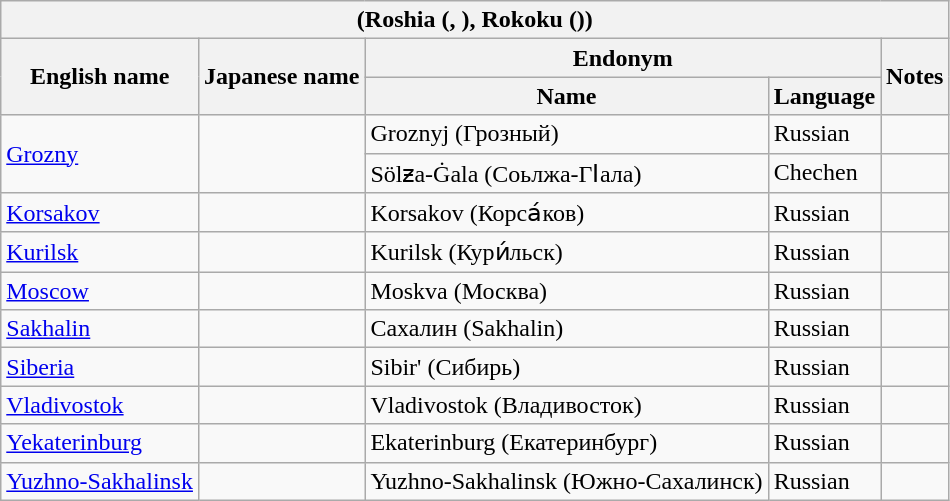<table class="wikitable sortable">
<tr>
<th colspan="5"> (Roshia (, ), Rokoku ())</th>
</tr>
<tr>
<th rowspan="2">English name</th>
<th rowspan="2">Japanese name</th>
<th colspan="2">Endonym</th>
<th rowspan="2">Notes</th>
</tr>
<tr>
<th>Name</th>
<th>Language</th>
</tr>
<tr>
<td rowspan="2"><a href='#'>Grozny</a></td>
<td rowspan="2"></td>
<td>Groznyj (Грозный)</td>
<td>Russian</td>
<td></td>
</tr>
<tr>
<td>Sölƶa-Ġala (Соьлжа-ГӀала)</td>
<td>Chechen</td>
<td></td>
</tr>
<tr>
<td><a href='#'>Korsakov</a></td>
<td></td>
<td>Korsakov (Корса́ков)</td>
<td>Russian</td>
<td></td>
</tr>
<tr>
<td><a href='#'>Kurilsk</a></td>
<td></td>
<td>Kurilsk (Кури́льск)</td>
<td>Russian</td>
<td></td>
</tr>
<tr>
<td><a href='#'>Moscow</a></td>
<td></td>
<td>Moskva (Москва)</td>
<td>Russian</td>
<td></td>
</tr>
<tr>
<td><a href='#'>Sakhalin</a></td>
<td></td>
<td>Сахалин (Sakhalin)</td>
<td>Russian</td>
<td></td>
</tr>
<tr>
<td><a href='#'>Siberia</a></td>
<td></td>
<td>Sibir' (Сибирь)</td>
<td>Russian</td>
<td></td>
</tr>
<tr>
<td><a href='#'>Vladivostok</a></td>
<td></td>
<td>Vladivostok (Владивосток)</td>
<td>Russian</td>
<td></td>
</tr>
<tr>
<td><a href='#'>Yekaterinburg</a></td>
<td></td>
<td>Ekaterinburg (Екатеринбург)</td>
<td>Russian</td>
<td></td>
</tr>
<tr>
<td><a href='#'>Yuzhno-Sakhalinsk</a></td>
<td></td>
<td>Yuzhno-Sakhalinsk (Южно-Сахалинск)</td>
<td>Russian</td>
</tr>
</table>
